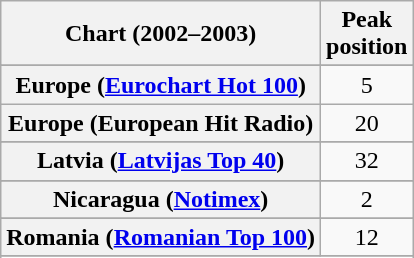<table class="wikitable sortable plainrowheaders" style="text-align:center">
<tr>
<th>Chart (2002–2003)</th>
<th>Peak<br>position</th>
</tr>
<tr>
</tr>
<tr>
</tr>
<tr>
</tr>
<tr>
</tr>
<tr>
<th scope="row">Europe (<a href='#'>Eurochart Hot 100</a>)</th>
<td>5</td>
</tr>
<tr>
<th scope="row">Europe (European Hit Radio)</th>
<td>20</td>
</tr>
<tr>
</tr>
<tr>
</tr>
<tr>
<th scope="row">Latvia (<a href='#'>Latvijas Top 40</a>)</th>
<td>32</td>
</tr>
<tr>
</tr>
<tr>
</tr>
<tr>
</tr>
<tr>
<th scope="row">Nicaragua (<a href='#'>Notimex</a>)</th>
<td>2</td>
</tr>
<tr>
</tr>
<tr>
<th scope="row">Romania (<a href='#'>Romanian Top 100</a>)</th>
<td>12</td>
</tr>
<tr>
</tr>
<tr>
</tr>
<tr>
</tr>
<tr>
</tr>
</table>
